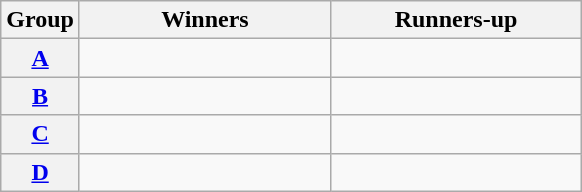<table class=wikitable>
<tr>
<th>Group</th>
<th width=160>Winners</th>
<th width=160>Runners-up</th>
</tr>
<tr>
<th><a href='#'>A</a></th>
<td></td>
<td></td>
</tr>
<tr>
<th><a href='#'>B</a></th>
<td></td>
<td></td>
</tr>
<tr>
<th><a href='#'>C</a></th>
<td></td>
<td></td>
</tr>
<tr>
<th><a href='#'>D</a></th>
<td></td>
<td></td>
</tr>
</table>
